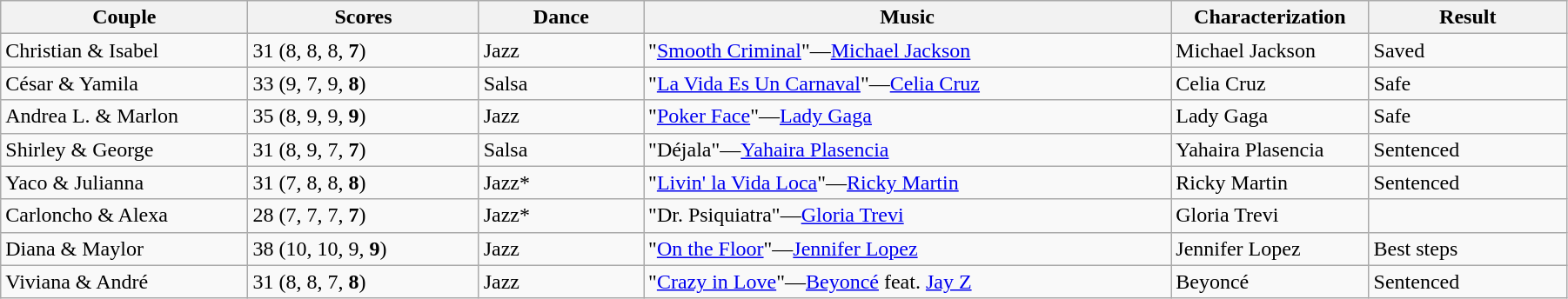<table class="wikitable sortable" style="width:95%;">
<tr>
<th style="width:15%;">Couple</th>
<th style="width:14%;">Scores</th>
<th style="width:10%;">Dance</th>
<th style="width:32%;">Music</th>
<th style="width:12%;">Characterization</th>
<th style="width:12%;">Result</th>
</tr>
<tr>
<td>Christian & Isabel</td>
<td>31 (8, 8, 8, <strong>7</strong>)</td>
<td>Jazz</td>
<td>"<a href='#'>Smooth Criminal</a>"—<a href='#'>Michael Jackson</a></td>
<td>Michael Jackson</td>
<td>Saved</td>
</tr>
<tr>
<td>César & Yamila</td>
<td>33 (9, 7, 9, <strong>8</strong>)</td>
<td>Salsa</td>
<td>"<a href='#'>La Vida Es Un Carnaval</a>"—<a href='#'>Celia Cruz</a></td>
<td>Celia Cruz</td>
<td>Safe</td>
</tr>
<tr>
<td>Andrea L. & Marlon</td>
<td>35 (8, 9, 9, <strong>9</strong>)</td>
<td>Jazz</td>
<td>"<a href='#'>Poker Face</a>"—<a href='#'>Lady Gaga</a></td>
<td>Lady Gaga</td>
<td>Safe</td>
</tr>
<tr>
<td>Shirley & George</td>
<td>31 (8, 9, 7, <strong>7</strong>)</td>
<td>Salsa</td>
<td>"Déjala"—<a href='#'>Yahaira Plasencia</a></td>
<td>Yahaira Plasencia</td>
<td>Sentenced</td>
</tr>
<tr>
<td>Yaco & Julianna</td>
<td>31 (7, 8, 8, <strong>8</strong>)</td>
<td>Jazz*</td>
<td>"<a href='#'>Livin' la Vida Loca</a>"—<a href='#'>Ricky Martin</a></td>
<td>Ricky Martin</td>
<td>Sentenced</td>
</tr>
<tr>
<td>Carloncho & Alexa</td>
<td>28 (7, 7, 7, <strong>7</strong>)</td>
<td>Jazz*</td>
<td>"Dr. Psiquiatra"—<a href='#'>Gloria Trevi</a></td>
<td>Gloria Trevi</td>
<td></td>
</tr>
<tr>
<td>Diana & Maylor</td>
<td>38 (10, 10, 9, <strong>9</strong>)</td>
<td>Jazz</td>
<td>"<a href='#'>On the Floor</a>"—<a href='#'>Jennifer Lopez</a></td>
<td>Jennifer Lopez</td>
<td>Best steps</td>
</tr>
<tr>
<td>Viviana & André</td>
<td>31 (8, 8, 7, <strong>8</strong>)</td>
<td>Jazz</td>
<td>"<a href='#'>Crazy in Love</a>"—<a href='#'>Beyoncé</a> feat. <a href='#'>Jay Z</a></td>
<td>Beyoncé</td>
<td>Sentenced</td>
</tr>
</table>
